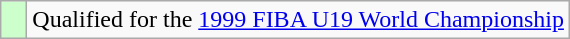<table class="wikitable">
<tr>
<td width=10px bgcolor="#ccffcc"></td>
<td>Qualified for the <a href='#'>1999 FIBA U19 World Championship</a></td>
</tr>
</table>
